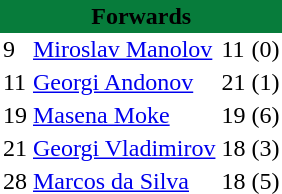<table class="toccolours" border="0" cellpadding="2" cellspacing="0" align=left style="margin:0.5em;">
<tr>
<th colspan="4" align="center" bgcolor="#077C3B"><span>Forwards</span></th>
</tr>
<tr>
<td>9</td>
<td> <a href='#'>Miroslav Manolov</a></td>
<td>11</td>
<td>(0)</td>
</tr>
<tr>
<td>11</td>
<td> <a href='#'>Georgi Andonov</a></td>
<td>21</td>
<td>(1)</td>
</tr>
<tr>
<td>19</td>
<td> <a href='#'>Masena Moke</a></td>
<td>19</td>
<td>(6)</td>
</tr>
<tr>
<td>21</td>
<td> <a href='#'>Georgi Vladimirov</a></td>
<td>18</td>
<td>(3)</td>
</tr>
<tr>
<td>28</td>
<td> <a href='#'>Marcos da Silva</a></td>
<td>18</td>
<td>(5)</td>
</tr>
<tr>
</tr>
</table>
